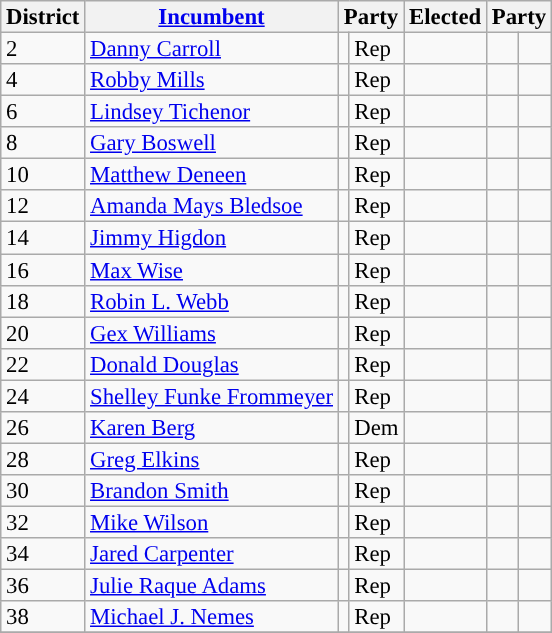<table class="sortable wikitable" style="font-size:95%;line-height:14px;">
<tr>
<th class="unsortable">District</th>
<th class="unsortable"><a href='#'>Incumbent</a></th>
<th colspan="2">Party</th>
<th class="unsortable">Elected</th>
<th colspan="2">Party</th>
</tr>
<tr>
<td>2</td>
<td><a href='#'>Danny Carroll</a></td>
<td style="background:"></td>
<td>Rep</td>
<td></td>
<td></td>
<td></td>
</tr>
<tr>
<td>4</td>
<td><a href='#'>Robby Mills</a></td>
<td style="background:"></td>
<td>Rep</td>
<td></td>
<td></td>
<td></td>
</tr>
<tr>
<td>6</td>
<td><a href='#'>Lindsey Tichenor</a></td>
<td style="background:"></td>
<td>Rep</td>
<td></td>
<td></td>
<td></td>
</tr>
<tr>
<td>8</td>
<td><a href='#'>Gary Boswell</a></td>
<td style="background:"></td>
<td>Rep</td>
<td></td>
<td></td>
<td></td>
</tr>
<tr>
<td>10</td>
<td><a href='#'>Matthew Deneen</a></td>
<td style="background:"></td>
<td>Rep</td>
<td></td>
<td></td>
<td></td>
</tr>
<tr>
<td>12</td>
<td><a href='#'>Amanda Mays Bledsoe</a></td>
<td style="background:"></td>
<td>Rep</td>
<td></td>
<td></td>
<td></td>
</tr>
<tr>
<td>14</td>
<td><a href='#'>Jimmy Higdon</a></td>
<td style="background:"></td>
<td>Rep</td>
<td></td>
<td></td>
<td></td>
</tr>
<tr>
<td>16</td>
<td><a href='#'>Max Wise</a></td>
<td style="background:"></td>
<td>Rep</td>
<td></td>
<td></td>
<td></td>
</tr>
<tr>
<td>18</td>
<td><a href='#'>Robin L. Webb</a></td>
<td style="background:"></td>
<td>Rep</td>
<td></td>
<td></td>
<td></td>
</tr>
<tr>
<td>20</td>
<td><a href='#'>Gex Williams</a></td>
<td style="background:"></td>
<td>Rep</td>
<td></td>
<td></td>
<td></td>
</tr>
<tr>
<td>22</td>
<td><a href='#'>Donald Douglas</a></td>
<td style="background:"></td>
<td>Rep</td>
<td></td>
<td></td>
<td></td>
</tr>
<tr>
<td>24</td>
<td><a href='#'>Shelley Funke Frommeyer</a></td>
<td style="background:"></td>
<td>Rep</td>
<td></td>
<td></td>
<td></td>
</tr>
<tr>
<td>26</td>
<td><a href='#'>Karen Berg</a></td>
<td style="background:"></td>
<td>Dem</td>
<td></td>
<td></td>
<td></td>
</tr>
<tr>
<td>28</td>
<td><a href='#'>Greg Elkins</a></td>
<td style="background:"></td>
<td>Rep</td>
<td></td>
<td></td>
<td></td>
</tr>
<tr>
<td>30</td>
<td><a href='#'>Brandon Smith</a></td>
<td style="background:"></td>
<td>Rep</td>
<td></td>
<td></td>
<td></td>
</tr>
<tr>
<td>32</td>
<td><a href='#'>Mike Wilson</a></td>
<td style="background:"></td>
<td>Rep</td>
<td></td>
<td></td>
<td></td>
</tr>
<tr>
<td>34</td>
<td><a href='#'>Jared Carpenter</a></td>
<td style="background:"></td>
<td>Rep</td>
<td></td>
<td></td>
<td></td>
</tr>
<tr>
<td>36</td>
<td><a href='#'>Julie Raque Adams</a></td>
<td style="background:"></td>
<td>Rep</td>
<td></td>
<td></td>
<td></td>
</tr>
<tr>
<td>38</td>
<td><a href='#'>Michael J. Nemes</a></td>
<td style="background:"></td>
<td>Rep</td>
<td></td>
<td></td>
<td></td>
</tr>
<tr>
</tr>
</table>
